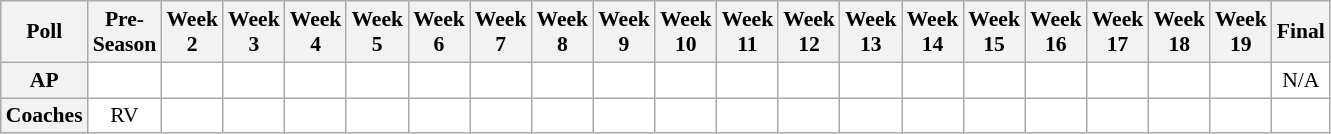<table class="wikitable" style="white-space:nowrap;font-size:90%">
<tr>
<th>Poll</th>
<th>Pre-<br>Season</th>
<th>Week<br>2</th>
<th>Week<br>3</th>
<th>Week<br>4</th>
<th>Week<br>5</th>
<th>Week<br>6</th>
<th>Week<br>7</th>
<th>Week<br>8</th>
<th>Week<br>9</th>
<th>Week<br>10</th>
<th>Week<br>11</th>
<th>Week<br>12</th>
<th>Week<br>13</th>
<th>Week<br>14</th>
<th>Week<br>15</th>
<th>Week<br>16</th>
<th>Week<br>17</th>
<th>Week<br>18</th>
<th>Week<br>19</th>
<th>Final</th>
</tr>
<tr style="text-align:center;">
<th>AP</th>
<td style="background:#FFF;"></td>
<td style="background:#FFF;"></td>
<td style="background:#FFF;"></td>
<td style="background:#FFF;"></td>
<td style="background:#FFF;"></td>
<td style="background:#FFF;"></td>
<td style="background:#FFF;"></td>
<td style="background:#FFF;"></td>
<td style="background:#FFF;"></td>
<td style="background:#FFF;"></td>
<td style="background:#FFF;"></td>
<td style="background:#FFF;"></td>
<td style="background:#FFF;"></td>
<td style="background:#FFF;"></td>
<td style="background:#FFF;"></td>
<td style="background:#FFF;"></td>
<td style="background:#FFF;"></td>
<td style="background:#FFF;"></td>
<td style="background:#FFF;"></td>
<td style="background:#FFF;">N/A</td>
</tr>
<tr style="text-align:center;">
<th>Coaches</th>
<td style="background:#FFF;">RV</td>
<td style="background:#FFF;"></td>
<td style="background:#FFF;"></td>
<td style="background:#FFF;"></td>
<td style="background:#FFF;"></td>
<td style="background:#FFF;"></td>
<td style="background:#FFF;"></td>
<td style="background:#FFF;"></td>
<td style="background:#FFF;"></td>
<td style="background:#FFF;"></td>
<td style="background:#FFF;"></td>
<td style="background:#FFF;"></td>
<td style="background:#FFF;"></td>
<td style="background:#FFF;"></td>
<td style="background:#FFF;"></td>
<td style="background:#FFF;"></td>
<td style="background:#FFF;"></td>
<td style="background:#FFF;"></td>
<td style="background:#FFF;"></td>
<td style="background:#FFF;"></td>
</tr>
</table>
